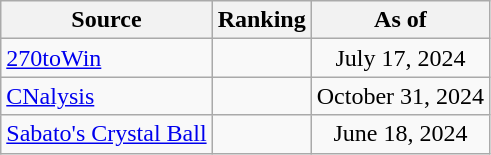<table class="wikitable" style="text-align:center">
<tr>
<th>Source</th>
<th>Ranking</th>
<th>As of</th>
</tr>
<tr>
<td align="left"><a href='#'>270toWin</a></td>
<td></td>
<td>July 17, 2024</td>
</tr>
<tr>
<td align="left"><a href='#'>CNalysis</a></td>
<td></td>
<td>October 31, 2024</td>
</tr>
<tr>
<td align="left"><a href='#'>Sabato's Crystal Ball</a></td>
<td></td>
<td>June 18, 2024</td>
</tr>
</table>
